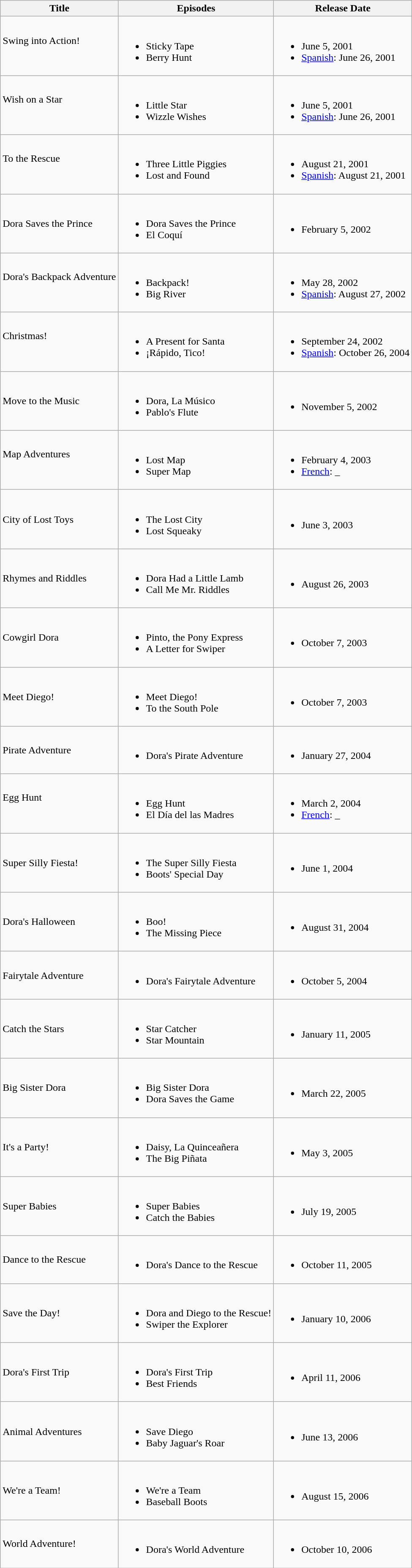<table class="wikitable">
<tr>
<th>Title</th>
<th>Episodes</th>
<th>Release Date</th>
</tr>
<tr>
<td>Swing into Action!<br><br></td>
<td><br><ul><li>Sticky Tape</li><li>Berry Hunt</li></ul></td>
<td><br><ul><li>June 5, 2001</li><li><a href='#'>Spanish</a>: June 26, 2001</li></ul></td>
</tr>
<tr>
<td>Wish on a Star<br><br></td>
<td><br><ul><li>Little Star</li><li>Wizzle Wishes</li></ul></td>
<td><br><ul><li>June 5, 2001</li><li><a href='#'>Spanish</a>: June 26, 2001</li></ul></td>
</tr>
<tr>
<td>To the Rescue<br><br></td>
<td><br><ul><li>Three Little Piggies</li><li>Lost and Found</li></ul></td>
<td><br><ul><li>August 21, 2001</li><li><a href='#'>Spanish</a>: August 21, 2001</li></ul></td>
</tr>
<tr>
<td>Dora Saves the Prince</td>
<td><br><ul><li>Dora Saves the Prince</li><li>El Coquí</li></ul></td>
<td><br><ul><li>February 5, 2002</li></ul></td>
</tr>
<tr>
<td>Dora's Backpack Adventure<br><br></td>
<td><br><ul><li>Backpack!</li><li>Big River</li></ul></td>
<td><br><ul><li>May 28, 2002</li><li><a href='#'>Spanish</a>: August 27, 2002</li></ul></td>
</tr>
<tr>
<td>Christmas!<br><br></td>
<td><br><ul><li>A Present for Santa</li><li>¡Rápido, Tico!</li></ul></td>
<td><br><ul><li>September 24, 2002</li><li><a href='#'>Spanish</a>: October 26, 2004</li></ul></td>
</tr>
<tr>
<td>Move to the Music</td>
<td><br><ul><li>Dora, La Músico</li><li>Pablo's Flute</li></ul></td>
<td><br><ul><li>November 5, 2002</li></ul></td>
</tr>
<tr>
<td>Map Adventures<br><br></td>
<td><br><ul><li>Lost Map</li><li>Super Map</li></ul></td>
<td><br><ul><li>February 4, 2003</li><li><a href='#'>French</a>: _</li></ul></td>
</tr>
<tr>
<td>City of Lost Toys</td>
<td><br><ul><li>The Lost City</li><li>Lost Squeaky</li></ul></td>
<td><br><ul><li>June 3, 2003</li></ul></td>
</tr>
<tr>
<td>Rhymes and Riddles</td>
<td><br><ul><li>Dora Had a Little Lamb</li><li>Call Me Mr. Riddles</li></ul></td>
<td><br><ul><li>August 26, 2003</li></ul></td>
</tr>
<tr>
<td>Cowgirl Dora</td>
<td><br><ul><li>Pinto, the Pony Express</li><li>A Letter for Swiper</li></ul></td>
<td><br><ul><li>October 7, 2003</li></ul></td>
</tr>
<tr>
<td>Meet Diego!</td>
<td><br><ul><li>Meet Diego!</li><li>To the South Pole</li></ul></td>
<td><br><ul><li>October 7, 2003</li></ul></td>
</tr>
<tr>
<td>Pirate Adventure</td>
<td><br><ul><li>Dora's Pirate Adventure</li></ul></td>
<td><br><ul><li>January 27, 2004</li></ul></td>
</tr>
<tr>
<td>Egg Hunt<br><br></td>
<td><br><ul><li>Egg Hunt</li><li>El Día del las Madres</li></ul></td>
<td><br><ul><li>March 2, 2004</li><li><a href='#'>French</a>: _</li></ul></td>
</tr>
<tr>
<td>Super Silly Fiesta!</td>
<td><br><ul><li>The Super Silly Fiesta</li><li>Boots' Special Day</li></ul></td>
<td><br><ul><li>June 1, 2004</li></ul></td>
</tr>
<tr>
<td>Dora's Halloween</td>
<td><br><ul><li>Boo!</li><li>The Missing Piece</li></ul></td>
<td><br><ul><li>August 31, 2004</li></ul></td>
</tr>
<tr>
<td>Fairytale Adventure</td>
<td><br><ul><li>Dora's Fairytale Adventure</li></ul></td>
<td><br><ul><li>October 5, 2004</li></ul></td>
</tr>
<tr>
<td>Catch the Stars</td>
<td><br><ul><li>Star Catcher</li><li>Star Mountain</li></ul></td>
<td><br><ul><li>January 11, 2005</li></ul></td>
</tr>
<tr>
<td>Big Sister Dora</td>
<td><br><ul><li>Big Sister Dora</li><li>Dora Saves the Game</li></ul></td>
<td><br><ul><li>March 22, 2005</li></ul></td>
</tr>
<tr>
<td>It's a Party!</td>
<td><br><ul><li>Daisy, La Quinceañera</li><li>The Big Piñata</li></ul></td>
<td><br><ul><li>May 3, 2005</li></ul></td>
</tr>
<tr>
<td>Super Babies</td>
<td><br><ul><li>Super Babies</li><li>Catch the Babies</li></ul></td>
<td><br><ul><li>July 19, 2005</li></ul></td>
</tr>
<tr>
<td>Dance to the Rescue</td>
<td><br><ul><li>Dora's Dance to the Rescue</li></ul></td>
<td><br><ul><li>October 11, 2005</li></ul></td>
</tr>
<tr>
<td>Save the Day!</td>
<td><br><ul><li>Dora and Diego to the Rescue!</li><li>Swiper the Explorer</li></ul></td>
<td><br><ul><li>January 10, 2006</li></ul></td>
</tr>
<tr>
<td>Dora's First Trip</td>
<td><br><ul><li>Dora's First Trip</li><li>Best Friends</li></ul></td>
<td><br><ul><li>April 11, 2006</li></ul></td>
</tr>
<tr>
<td>Animal Adventures</td>
<td><br><ul><li>Save Diego</li><li>Baby Jaguar's Roar</li></ul></td>
<td><br><ul><li>June 13, 2006</li></ul></td>
</tr>
<tr>
<td>We're a Team!</td>
<td><br><ul><li>We're a Team</li><li>Baseball Boots</li></ul></td>
<td><br><ul><li>August 15, 2006</li></ul></td>
</tr>
<tr>
<td>World Adventure!</td>
<td><br><ul><li>Dora's World Adventure</li></ul></td>
<td><br><ul><li>October 10, 2006</li></ul></td>
</tr>
</table>
